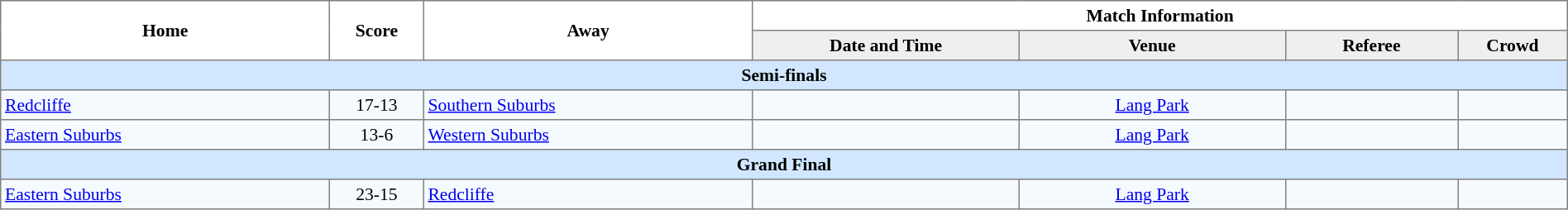<table width="100%" cellspacing="0" cellpadding="3" border="1" style="border-collapse:collapse; font-size:90%; text-align:center;">
<tr>
<th rowspan="2" width="21%">Home</th>
<th rowspan="2" width="6%">Score</th>
<th rowspan="2" width="21%">Away</th>
<th colspan="6">Match Information</th>
</tr>
<tr bgcolor="#EFEFEF">
<th width="17%">Date and Time</th>
<th width="17%">Venue</th>
<th width="11%">Referee</th>
<th width="7%">Crowd</th>
</tr>
<tr bgcolor="#D0E7FF">
<td colspan="7"><strong>Semi-finals</strong></td>
</tr>
<tr bgcolor="#F5FAFF">
<td align="left"> <a href='#'>Redcliffe</a></td>
<td>17-13</td>
<td align="left"> <a href='#'>Southern Suburbs</a></td>
<td></td>
<td><a href='#'>Lang Park</a></td>
<td></td>
<td></td>
</tr>
<tr bgcolor="#F5FAFF">
<td align="left"> <a href='#'>Eastern Suburbs</a></td>
<td>13-6</td>
<td align="left"> <a href='#'>Western Suburbs</a></td>
<td></td>
<td><a href='#'>Lang Park</a></td>
<td></td>
<td></td>
</tr>
<tr bgcolor="#D0E7FF">
<td colspan="7"><strong>Grand Final</strong></td>
</tr>
<tr bgcolor="#F5FAFF">
<td align="left"> <a href='#'>Eastern Suburbs</a></td>
<td>23-15</td>
<td align="left"> <a href='#'>Redcliffe</a></td>
<td></td>
<td><a href='#'>Lang Park</a></td>
<td></td>
<td></td>
</tr>
</table>
